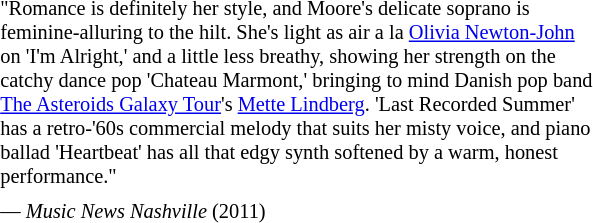<table class="toccolours" style="float: right; margin-left: 1em; margin-right: 2em; font-size: 85%; background:offwhite; color:black; width:30em; max-width: 40%;" cellspacing="5">
<tr>
<td style="text-align: left;">"Romance is definitely her style, and Moore's delicate soprano is feminine-alluring to the hilt. She's light as air a la <a href='#'>Olivia Newton-John</a> on 'I'm Alright,' and a little less breathy, showing her strength on the catchy dance pop 'Chateau Marmont,' bringing to mind Danish pop band <a href='#'>The Asteroids Galaxy Tour</a>'s <a href='#'>Mette Lindberg</a>. 'Last Recorded Summer' has a retro-'60s commercial melody that suits her misty voice, and piano ballad 'Heartbeat' has all that edgy synth softened by a warm, honest performance."</td>
</tr>
<tr>
<td style="text-align: left;">— <em> Music News Nashville</em> (2011)</td>
</tr>
</table>
